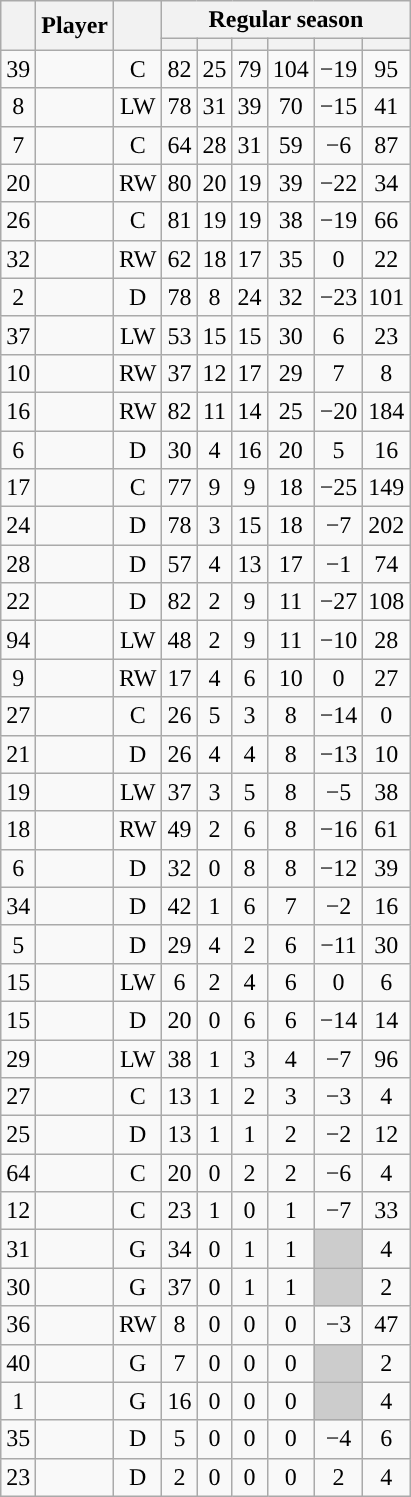<table class="wikitable sortable plainrowheaders" style="text-align:center;">
<tr>
<th scope="col" data-sort-type="number" rowspan="2"></th>
<th scope="col" rowspan="2">Player</th>
<th scope="col" rowspan="2"></th>
<th scope=colgroup colspan=6>Regular season</th>
</tr>
<tr>
<th scope="col" data-sort-type="number"></th>
<th scope="col" data-sort-type="number"></th>
<th scope="col" data-sort-type="number"></th>
<th scope="col" data-sort-type="number"></th>
<th scope="col" data-sort-type="number"></th>
<th scope="col" data-sort-type="number"></th>
</tr>
<tr>
<td scope="row">39</td>
<td align="left"></td>
<td>C</td>
<td>82</td>
<td>25</td>
<td>79</td>
<td>104</td>
<td>−19</td>
<td>95</td>
</tr>
<tr>
<td scope="row">8</td>
<td align="left"></td>
<td>LW</td>
<td>78</td>
<td>31</td>
<td>39</td>
<td>70</td>
<td>−15</td>
<td>41</td>
</tr>
<tr>
<td scope="row">7</td>
<td align="left"></td>
<td>C</td>
<td>64</td>
<td>28</td>
<td>31</td>
<td>59</td>
<td>−6</td>
<td>87</td>
</tr>
<tr>
<td scope="row">20</td>
<td align="left"></td>
<td>RW</td>
<td>80</td>
<td>20</td>
<td>19</td>
<td>39</td>
<td>−22</td>
<td>34</td>
</tr>
<tr>
<td scope="row">26</td>
<td align="left"></td>
<td>C</td>
<td>81</td>
<td>19</td>
<td>19</td>
<td>38</td>
<td>−19</td>
<td>66</td>
</tr>
<tr>
<td scope="row">32</td>
<td align="left"></td>
<td>RW</td>
<td>62</td>
<td>18</td>
<td>17</td>
<td>35</td>
<td>0</td>
<td>22</td>
</tr>
<tr>
<td scope="row">2</td>
<td align="left"></td>
<td>D</td>
<td>78</td>
<td>8</td>
<td>24</td>
<td>32</td>
<td>−23</td>
<td>101</td>
</tr>
<tr>
<td scope="row">37</td>
<td align="left"></td>
<td>LW</td>
<td>53</td>
<td>15</td>
<td>15</td>
<td>30</td>
<td>6</td>
<td>23</td>
</tr>
<tr>
<td scope="row">10</td>
<td align="left"></td>
<td>RW</td>
<td>37</td>
<td>12</td>
<td>17</td>
<td>29</td>
<td>7</td>
<td>8</td>
</tr>
<tr>
<td scope="row">16</td>
<td align="left"></td>
<td>RW</td>
<td>82</td>
<td>11</td>
<td>14</td>
<td>25</td>
<td>−20</td>
<td>184</td>
</tr>
<tr>
<td scope="row">6</td>
<td align="left"></td>
<td>D</td>
<td>30</td>
<td>4</td>
<td>16</td>
<td>20</td>
<td>5</td>
<td>16</td>
</tr>
<tr>
<td scope="row">17</td>
<td align="left"></td>
<td>C</td>
<td>77</td>
<td>9</td>
<td>9</td>
<td>18</td>
<td>−25</td>
<td>149</td>
</tr>
<tr>
<td scope="row">24</td>
<td align="left"></td>
<td>D</td>
<td>78</td>
<td>3</td>
<td>15</td>
<td>18</td>
<td>−7</td>
<td>202</td>
</tr>
<tr>
<td scope="row">28</td>
<td align="left"></td>
<td>D</td>
<td>57</td>
<td>4</td>
<td>13</td>
<td>17</td>
<td>−1</td>
<td>74</td>
</tr>
<tr>
<td scope="row">22</td>
<td align="left"></td>
<td>D</td>
<td>82</td>
<td>2</td>
<td>9</td>
<td>11</td>
<td>−27</td>
<td>108</td>
</tr>
<tr>
<td scope="row">94</td>
<td align="left"></td>
<td>LW</td>
<td>48</td>
<td>2</td>
<td>9</td>
<td>11</td>
<td>−10</td>
<td>28</td>
</tr>
<tr>
<td scope="row">9</td>
<td align="left"></td>
<td>RW</td>
<td>17</td>
<td>4</td>
<td>6</td>
<td>10</td>
<td>0</td>
<td>27</td>
</tr>
<tr>
<td scope="row">27</td>
<td align="left"></td>
<td>C</td>
<td>26</td>
<td>5</td>
<td>3</td>
<td>8</td>
<td>−14</td>
<td>0</td>
</tr>
<tr>
<td scope="row">21</td>
<td align="left"></td>
<td>D</td>
<td>26</td>
<td>4</td>
<td>4</td>
<td>8</td>
<td>−13</td>
<td>10</td>
</tr>
<tr>
<td scope="row">19</td>
<td align="left"></td>
<td>LW</td>
<td>37</td>
<td>3</td>
<td>5</td>
<td>8</td>
<td>−5</td>
<td>38</td>
</tr>
<tr>
<td scope="row">18</td>
<td align="left"></td>
<td>RW</td>
<td>49</td>
<td>2</td>
<td>6</td>
<td>8</td>
<td>−16</td>
<td>61</td>
</tr>
<tr>
<td scope="row">6</td>
<td align="left"></td>
<td>D</td>
<td>32</td>
<td>0</td>
<td>8</td>
<td>8</td>
<td>−12</td>
<td>39</td>
</tr>
<tr>
<td scope="row">34</td>
<td align="left"></td>
<td>D</td>
<td>42</td>
<td>1</td>
<td>6</td>
<td>7</td>
<td>−2</td>
<td>16</td>
</tr>
<tr>
<td scope="row">5</td>
<td align="left"></td>
<td>D</td>
<td>29</td>
<td>4</td>
<td>2</td>
<td>6</td>
<td>−11</td>
<td>30</td>
</tr>
<tr>
<td scope="row">15</td>
<td align="left"></td>
<td>LW</td>
<td>6</td>
<td>2</td>
<td>4</td>
<td>6</td>
<td>0</td>
<td>6</td>
</tr>
<tr>
<td scope="row">15</td>
<td align="left"></td>
<td>D</td>
<td>20</td>
<td>0</td>
<td>6</td>
<td>6</td>
<td>−14</td>
<td>14</td>
</tr>
<tr>
<td scope="row">29</td>
<td align="left"></td>
<td>LW</td>
<td>38</td>
<td>1</td>
<td>3</td>
<td>4</td>
<td>−7</td>
<td>96</td>
</tr>
<tr>
<td scope="row">27</td>
<td align="left"></td>
<td>C</td>
<td>13</td>
<td>1</td>
<td>2</td>
<td>3</td>
<td>−3</td>
<td>4</td>
</tr>
<tr>
<td scope="row">25</td>
<td align="left"></td>
<td>D</td>
<td>13</td>
<td>1</td>
<td>1</td>
<td>2</td>
<td>−2</td>
<td>12</td>
</tr>
<tr>
<td scope="row">64</td>
<td align="left"></td>
<td>C</td>
<td>20</td>
<td>0</td>
<td>2</td>
<td>2</td>
<td>−6</td>
<td>4</td>
</tr>
<tr>
<td scope="row">12</td>
<td align="left"></td>
<td>C</td>
<td>23</td>
<td>1</td>
<td>0</td>
<td>1</td>
<td>−7</td>
<td>33</td>
</tr>
<tr>
<td scope="row">31</td>
<td align="left"></td>
<td>G</td>
<td>34</td>
<td>0</td>
<td>1</td>
<td>1</td>
<td style="background:#ccc"></td>
<td>4</td>
</tr>
<tr>
<td scope="row">30</td>
<td align="left"></td>
<td>G</td>
<td>37</td>
<td>0</td>
<td>1</td>
<td>1</td>
<td style="background:#ccc"></td>
<td>2</td>
</tr>
<tr>
<td scope="row">36</td>
<td align="left"></td>
<td>RW</td>
<td>8</td>
<td>0</td>
<td>0</td>
<td>0</td>
<td>−3</td>
<td>47</td>
</tr>
<tr>
<td scope="row">40</td>
<td align="left"></td>
<td>G</td>
<td>7</td>
<td>0</td>
<td>0</td>
<td>0</td>
<td style="background:#ccc"></td>
<td>2</td>
</tr>
<tr>
<td scope="row">1</td>
<td align="left"></td>
<td>G</td>
<td>16</td>
<td>0</td>
<td>0</td>
<td>0</td>
<td style="background:#ccc"></td>
<td>4</td>
</tr>
<tr>
<td scope="row">35</td>
<td align="left"></td>
<td>D</td>
<td>5</td>
<td>0</td>
<td>0</td>
<td>0</td>
<td>−4</td>
<td>6</td>
</tr>
<tr>
<td scope="row">23</td>
<td align="left"></td>
<td>D</td>
<td>2</td>
<td>0</td>
<td>0</td>
<td>0</td>
<td>2</td>
<td>4</td>
</tr>
</table>
